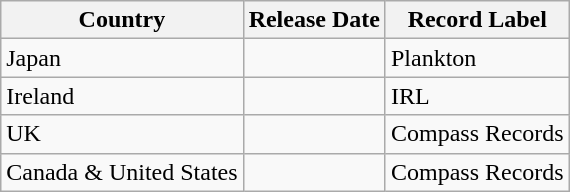<table class="wikitable">
<tr>
<th>Country</th>
<th>Release Date</th>
<th>Record Label</th>
</tr>
<tr>
<td>Japan</td>
<td></td>
<td>Plankton</td>
</tr>
<tr>
<td>Ireland</td>
<td></td>
<td>IRL</td>
</tr>
<tr>
<td>UK</td>
<td></td>
<td>Compass Records</td>
</tr>
<tr>
<td>Canada & United States</td>
<td></td>
<td>Compass Records</td>
</tr>
</table>
